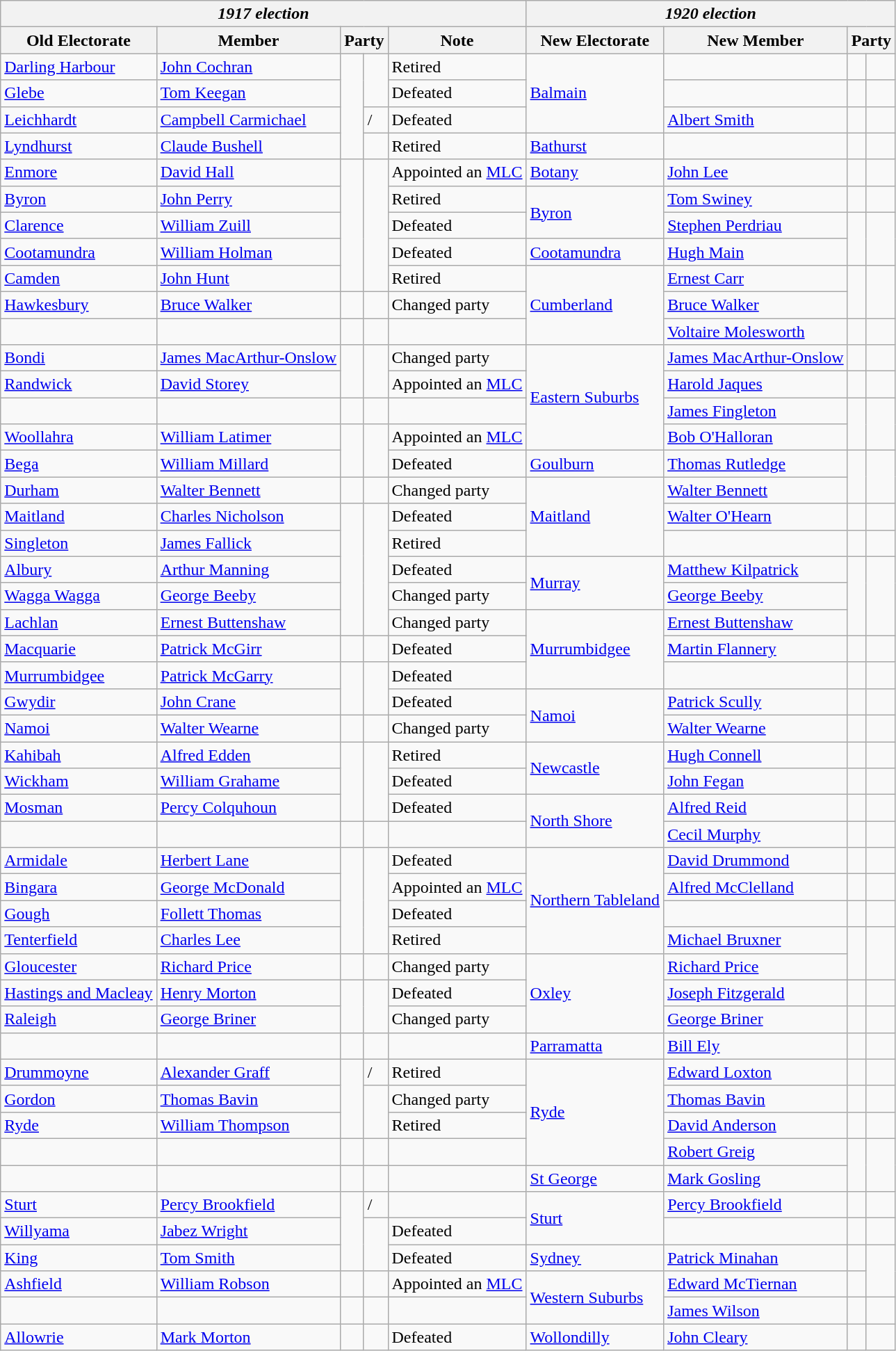<table class="wikitable sortable">
<tr>
<th colspan="5"><em>1917 election</em></th>
<th colspan="4"><em>1920 election</em></th>
</tr>
<tr>
<th>Old Electorate</th>
<th>Member</th>
<th colspan="2">Party</th>
<th>Note</th>
<th>New Electorate</th>
<th>New Member</th>
<th colspan="2">Party</th>
</tr>
<tr>
<td><a href='#'>Darling Harbour</a></td>
<td><a href='#'>John Cochran</a></td>
<td rowspan="4" > </td>
<td rowspan="2"></td>
<td>Retired</td>
<td rowspan="3"><a href='#'>Balmain</a></td>
<td></td>
<td></td>
<td></td>
</tr>
<tr>
<td><a href='#'>Glebe</a></td>
<td><a href='#'>Tom Keegan</a></td>
<td>Defeated</td>
<td></td>
<td></td>
<td></td>
</tr>
<tr>
<td><a href='#'>Leichhardt</a></td>
<td><a href='#'>Campbell Carmichael</a></td>
<td> / </td>
<td>Defeated</td>
<td><a href='#'>Albert Smith</a></td>
<td></td>
<td> </td>
</tr>
<tr>
<td><a href='#'>Lyndhurst</a></td>
<td><a href='#'>Claude Bushell</a></td>
<td></td>
<td>Retired</td>
<td><a href='#'>Bathurst</a></td>
<td></td>
<td></td>
<td></td>
</tr>
<tr>
<td><a href='#'>Enmore</a></td>
<td><a href='#'>David Hall</a></td>
<td rowspan="5" > </td>
<td rowspan="5"></td>
<td>Appointed an <a href='#'>MLC</a></td>
<td><a href='#'>Botany</a></td>
<td><a href='#'>John Lee</a></td>
<td></td>
<td> </td>
</tr>
<tr>
<td><a href='#'>Byron</a></td>
<td><a href='#'>John Perry</a></td>
<td>Retired</td>
<td rowspan="2"><a href='#'>Byron</a></td>
<td><a href='#'>Tom Swiney</a></td>
<td></td>
<td> </td>
</tr>
<tr>
<td><a href='#'>Clarence</a></td>
<td><a href='#'>William Zuill</a></td>
<td>Defeated</td>
<td><a href='#'>Stephen Perdriau</a></td>
<td rowspan="2"></td>
<td rowspan="2" > </td>
</tr>
<tr>
<td><a href='#'>Cootamundra</a></td>
<td><a href='#'>William Holman</a></td>
<td>Defeated</td>
<td><a href='#'>Cootamundra</a></td>
<td><a href='#'>Hugh Main</a></td>
</tr>
<tr>
<td><a href='#'>Camden</a></td>
<td><a href='#'>John Hunt</a></td>
<td>Retired</td>
<td rowspan="3"><a href='#'>Cumberland</a></td>
<td><a href='#'>Ernest Carr</a></td>
<td rowspan="2"></td>
<td rowspan="2" > </td>
</tr>
<tr>
<td><a href='#'>Hawkesbury</a></td>
<td><a href='#'>Bruce Walker</a></td>
<td> </td>
<td></td>
<td>Changed party</td>
<td><a href='#'>Bruce Walker</a></td>
</tr>
<tr>
<td></td>
<td></td>
<td></td>
<td></td>
<td></td>
<td><a href='#'>Voltaire Molesworth</a></td>
<td></td>
<td> </td>
</tr>
<tr>
<td><a href='#'>Bondi</a></td>
<td><a href='#'>James MacArthur-Onslow</a></td>
<td rowspan="2" > </td>
<td rowspan="2"></td>
<td>Changed party</td>
<td rowspan="4"><a href='#'>Eastern Suburbs</a></td>
<td><a href='#'>James MacArthur-Onslow</a></td>
<td></td>
<td> </td>
</tr>
<tr>
<td><a href='#'>Randwick</a></td>
<td><a href='#'>David Storey</a></td>
<td>Appointed an <a href='#'>MLC</a></td>
<td><a href='#'>Harold Jaques</a></td>
<td></td>
<td> </td>
</tr>
<tr>
<td></td>
<td></td>
<td></td>
<td></td>
<td></td>
<td><a href='#'>James Fingleton</a></td>
<td rowspan="2"></td>
<td rowspan="2" > </td>
</tr>
<tr>
<td><a href='#'>Woollahra</a></td>
<td><a href='#'>William Latimer</a></td>
<td rowspan="2" > </td>
<td rowspan="2"></td>
<td>Appointed an <a href='#'>MLC</a></td>
<td><a href='#'>Bob O'Halloran</a></td>
</tr>
<tr>
<td><a href='#'>Bega</a></td>
<td><a href='#'>William Millard</a></td>
<td>Defeated</td>
<td><a href='#'>Goulburn</a></td>
<td><a href='#'>Thomas Rutledge</a></td>
<td rowspan="2"></td>
<td rowspan="2" > </td>
</tr>
<tr>
<td><a href='#'>Durham</a></td>
<td><a href='#'>Walter Bennett</a></td>
<td> </td>
<td></td>
<td>Changed party</td>
<td rowspan="3"><a href='#'>Maitland</a></td>
<td><a href='#'>Walter Bennett</a></td>
</tr>
<tr>
<td><a href='#'>Maitland</a></td>
<td><a href='#'>Charles Nicholson</a></td>
<td rowspan="5" > </td>
<td rowspan="5"></td>
<td>Defeated</td>
<td><a href='#'>Walter O'Hearn</a></td>
<td></td>
<td> </td>
</tr>
<tr>
<td><a href='#'>Singleton</a></td>
<td><a href='#'>James Fallick</a></td>
<td>Retired</td>
<td></td>
<td></td>
<td></td>
</tr>
<tr>
<td><a href='#'>Albury</a></td>
<td><a href='#'>Arthur Manning</a></td>
<td>Defeated</td>
<td rowspan="2"><a href='#'>Murray</a></td>
<td><a href='#'>Matthew Kilpatrick</a></td>
<td rowspan="3"></td>
<td rowspan="3" > </td>
</tr>
<tr>
<td><a href='#'>Wagga Wagga</a></td>
<td><a href='#'>George Beeby</a></td>
<td>Changed party</td>
<td><a href='#'>George Beeby</a></td>
</tr>
<tr>
<td><a href='#'>Lachlan</a></td>
<td><a href='#'>Ernest Buttenshaw</a></td>
<td>Changed party</td>
<td rowspan="3"><a href='#'>Murrumbidgee</a></td>
<td><a href='#'>Ernest Buttenshaw</a></td>
</tr>
<tr>
<td><a href='#'>Macquarie</a></td>
<td><a href='#'>Patrick McGirr</a></td>
<td> </td>
<td></td>
<td>Defeated</td>
<td><a href='#'>Martin Flannery</a></td>
<td></td>
<td> </td>
</tr>
<tr>
<td><a href='#'>Murrumbidgee</a></td>
<td><a href='#'>Patrick McGarry</a></td>
<td rowspan="2" > </td>
<td rowspan="2"></td>
<td>Defeated</td>
<td></td>
<td></td>
<td> </td>
</tr>
<tr>
<td><a href='#'>Gwydir</a></td>
<td><a href='#'>John Crane</a></td>
<td>Defeated</td>
<td rowspan="2"><a href='#'>Namoi</a></td>
<td><a href='#'>Patrick Scully</a></td>
<td></td>
<td> </td>
</tr>
<tr>
<td><a href='#'>Namoi</a></td>
<td><a href='#'>Walter Wearne</a></td>
<td> </td>
<td></td>
<td>Changed party</td>
<td><a href='#'>Walter Wearne</a></td>
<td></td>
<td> </td>
</tr>
<tr>
<td><a href='#'>Kahibah</a></td>
<td><a href='#'>Alfred Edden</a></td>
<td rowspan="3" > </td>
<td rowspan="3"></td>
<td>Retired</td>
<td rowspan="2"><a href='#'>Newcastle</a></td>
<td><a href='#'>Hugh Connell</a></td>
<td></td>
<td> </td>
</tr>
<tr>
<td><a href='#'>Wickham</a></td>
<td><a href='#'>William Grahame</a></td>
<td>Defeated</td>
<td><a href='#'>John Fegan</a></td>
<td></td>
<td> </td>
</tr>
<tr>
<td><a href='#'>Mosman</a></td>
<td><a href='#'>Percy Colquhoun</a></td>
<td>Defeated</td>
<td rowspan="2"><a href='#'>North Shore</a></td>
<td><a href='#'>Alfred Reid</a></td>
<td></td>
<td> </td>
</tr>
<tr>
<td></td>
<td></td>
<td></td>
<td></td>
<td></td>
<td><a href='#'>Cecil Murphy</a></td>
<td></td>
<td> </td>
</tr>
<tr>
<td><a href='#'>Armidale</a></td>
<td><a href='#'>Herbert Lane</a></td>
<td rowspan="4" > </td>
<td rowspan="4"></td>
<td>Defeated</td>
<td rowspan="4"><a href='#'>Northern Tableland</a></td>
<td><a href='#'>David Drummond</a></td>
<td></td>
<td> </td>
</tr>
<tr>
<td><a href='#'>Bingara</a></td>
<td><a href='#'>George McDonald</a></td>
<td>Appointed an <a href='#'>MLC</a></td>
<td><a href='#'>Alfred McClelland</a></td>
<td></td>
<td> </td>
</tr>
<tr>
<td><a href='#'>Gough</a></td>
<td><a href='#'>Follett Thomas</a></td>
<td>Defeated</td>
<td></td>
<td></td>
<td> </td>
</tr>
<tr>
<td><a href='#'>Tenterfield</a></td>
<td><a href='#'>Charles Lee</a></td>
<td>Retired</td>
<td><a href='#'>Michael Bruxner</a></td>
<td rowspan="2"></td>
<td rowspan="2" > </td>
</tr>
<tr>
<td><a href='#'>Gloucester</a></td>
<td><a href='#'>Richard Price</a></td>
<td> </td>
<td></td>
<td>Changed party</td>
<td rowspan="3"><a href='#'>Oxley</a></td>
<td><a href='#'>Richard Price</a></td>
</tr>
<tr>
<td><a href='#'>Hastings and Macleay</a></td>
<td><a href='#'>Henry Morton</a></td>
<td rowspan="2" > </td>
<td rowspan="2"></td>
<td>Defeated</td>
<td><a href='#'>Joseph Fitzgerald</a></td>
<td></td>
<td> </td>
</tr>
<tr>
<td><a href='#'>Raleigh</a></td>
<td><a href='#'>George Briner</a></td>
<td>Changed party</td>
<td><a href='#'>George Briner</a></td>
<td></td>
<td> </td>
</tr>
<tr>
<td></td>
<td></td>
<td></td>
<td></td>
<td></td>
<td><a href='#'>Parramatta</a></td>
<td><a href='#'>Bill Ely</a></td>
<td></td>
<td> </td>
</tr>
<tr>
<td><a href='#'>Drummoyne</a></td>
<td><a href='#'>Alexander Graff</a></td>
<td rowspan="3" > </td>
<td> / </td>
<td>Retired</td>
<td rowspan="4"><a href='#'>Ryde</a></td>
<td><a href='#'>Edward Loxton</a></td>
<td></td>
<td> </td>
</tr>
<tr>
<td><a href='#'>Gordon</a></td>
<td><a href='#'>Thomas Bavin</a></td>
<td rowspan="2"></td>
<td>Changed party</td>
<td><a href='#'>Thomas Bavin</a></td>
<td></td>
<td> </td>
</tr>
<tr>
<td><a href='#'>Ryde</a></td>
<td><a href='#'>William Thompson</a></td>
<td>Retired</td>
<td><a href='#'>David Anderson</a></td>
<td></td>
<td> </td>
</tr>
<tr>
<td></td>
<td></td>
<td></td>
<td></td>
<td></td>
<td><a href='#'>Robert Greig</a></td>
<td rowspan="2"></td>
<td rowspan="2" > </td>
</tr>
<tr>
<td></td>
<td></td>
<td></td>
<td></td>
<td></td>
<td><a href='#'>St George</a></td>
<td><a href='#'>Mark Gosling</a></td>
</tr>
<tr>
<td><a href='#'>Sturt</a></td>
<td><a href='#'>Percy Brookfield</a></td>
<td rowspan="3" > </td>
<td> / </td>
<td></td>
<td rowspan="2"><a href='#'>Sturt</a></td>
<td><a href='#'>Percy Brookfield</a></td>
<td></td>
<td> </td>
</tr>
<tr>
<td><a href='#'>Willyama</a></td>
<td><a href='#'>Jabez Wright</a></td>
<td rowspan="2"></td>
<td>Defeated</td>
<td></td>
<td></td>
<td> </td>
</tr>
<tr>
<td><a href='#'>King</a></td>
<td><a href='#'>Tom Smith</a></td>
<td>Defeated</td>
<td><a href='#'>Sydney </a></td>
<td><a href='#'>Patrick Minahan</a></td>
<td></td>
<td rowspan="2" > </td>
</tr>
<tr>
<td><a href='#'>Ashfield</a></td>
<td><a href='#'>William Robson</a></td>
<td> </td>
<td></td>
<td>Appointed an <a href='#'>MLC</a></td>
<td rowspan="2"><a href='#'>Western Suburbs</a></td>
<td><a href='#'>Edward McTiernan</a></td>
<td></td>
</tr>
<tr>
<td></td>
<td></td>
<td></td>
<td></td>
<td></td>
<td><a href='#'>James Wilson</a></td>
<td></td>
<td> </td>
</tr>
<tr>
<td><a href='#'>Allowrie</a></td>
<td><a href='#'>Mark Morton</a></td>
<td> </td>
<td></td>
<td>Defeated</td>
<td><a href='#'>Wollondilly</a></td>
<td><a href='#'>John Cleary</a></td>
<td></td>
<td> </td>
</tr>
</table>
